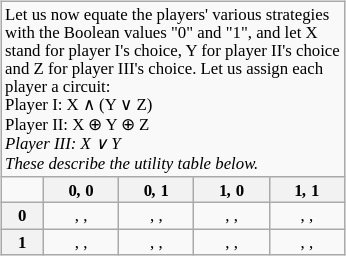<table align="right" border="1" cellpadding="4" cellspacing="0" width="230px" style="margin: 1em 1em 1em 1em; background: #f9f9f9; border: 1px #aaa solid; border-collapse: collapse; font-size: 70%;" class="wikitable">
<tr>
<td colspan="5">Let us now equate the players' various strategies with the Boolean values "0" and "1", and let X stand for player I's choice, Y for player II's choice and Z for player III's choice. Let us assign each player a circuit:<br><div>
Player I: X ∧ (Y ∨ Z)<br>
Player II: X ⊕ Y ⊕ Z<em><br> 
Player III: X ∨ Y
</div>
These describe the utility table below.</td>
</tr>
<tr>
<td></td>
<th align="center"></em>0<em>, </em>0<em></th>
<th align="center"></em>0<em>, </em>1<em></th>
<th align="center"></em>1<em>, </em>0<em></th>
<th align="center"></em>1<em>, </em>1<em></th>
</tr>
<tr>
<th align="center"></em>0<em></th>
<td align="center">, , </td>
<td align="center">, , </td>
<td align="center">, , </td>
<td align="center">, , </td>
</tr>
<tr>
<th align="center"></em>1<em></th>
<td align="center">, , </td>
<td align="center">, , </td>
<td align="center">, , </td>
<td align="center">, , </td>
</tr>
</table>
